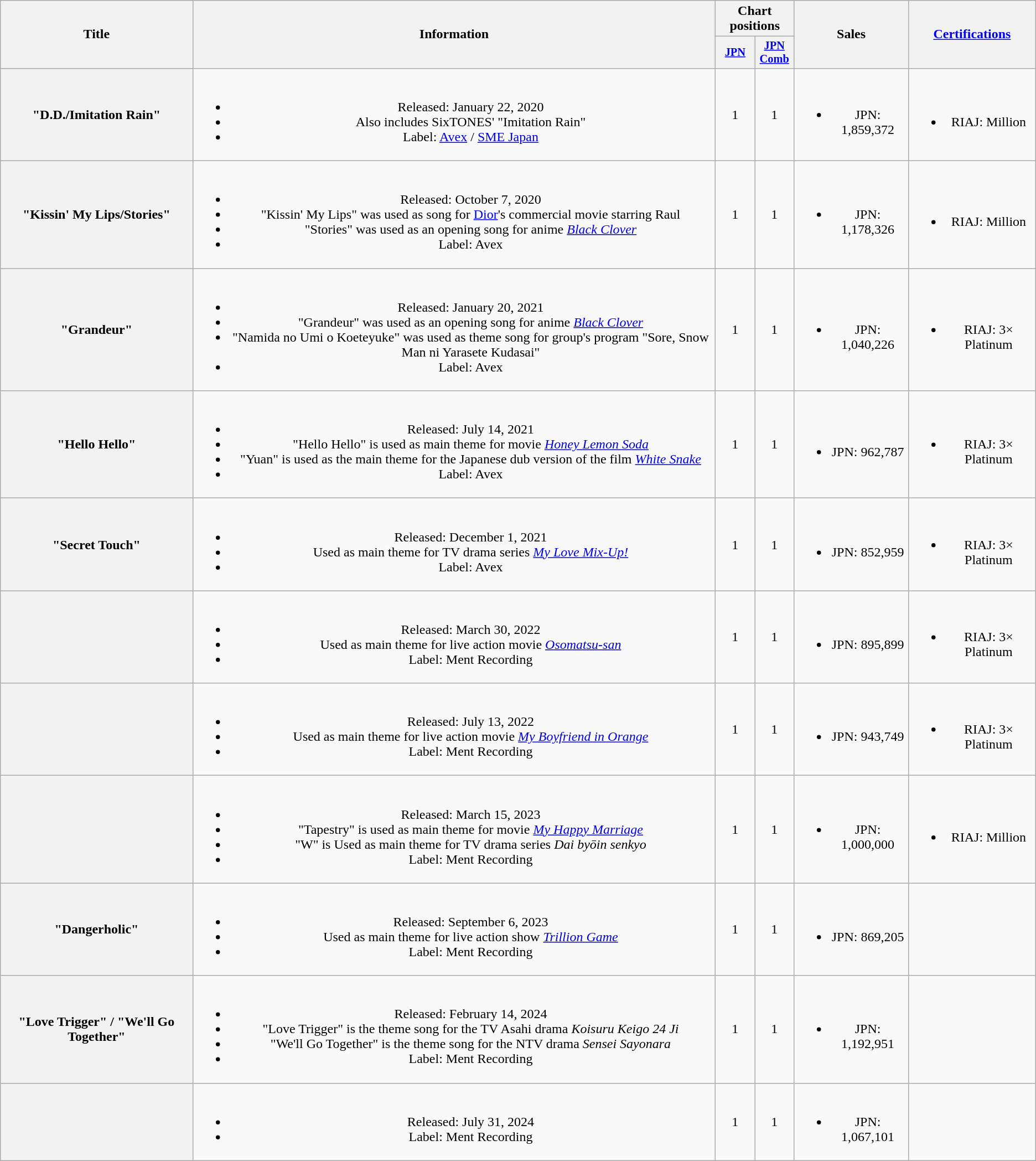<table class="wikitable plainrowheaders" style="text-align:center;">
<tr>
<th rowspan="2">Title</th>
<th rowspan="2">Information</th>
<th colspan="2">Chart positions</th>
<th rowspan="2" scope="col">Sales</th>
<th rowspan="2"><a href='#'>Certifications</a></th>
</tr>
<tr>
<th scope="col" style="width:3em;font-size:85%;"><a href='#'>JPN</a><br></th>
<th scope="col" style="width:3em;font-size:85%;"><a href='#'>JPN<br>Comb</a><br></th>
</tr>
<tr>
<th scope="row">"D.D./Imitation Rain"</th>
<td><br><ul><li>Released: January 22, 2020</li><li>Also includes SixTONES' "Imitation Rain"</li><li>Label: <a href='#'>Avex</a> / <a href='#'>SME Japan</a></li></ul></td>
<td>1</td>
<td>1</td>
<td><br><ul><li>JPN: 1,859,372</li></ul></td>
<td><br><ul><li>RIAJ: Million</li></ul></td>
</tr>
<tr>
<th scope="row">"Kissin' My Lips/Stories"</th>
<td><br><ul><li>Released: October 7, 2020</li><li>"Kissin' My Lips" was used as song for <a href='#'>Dior</a>'s commercial movie starring Raul</li><li>"Stories" was used as an opening song for anime <em><a href='#'>Black Clover</a></em></li><li>Label: Avex</li></ul></td>
<td>1</td>
<td>1</td>
<td><br><ul><li>JPN: 1,178,326</li></ul></td>
<td><br><ul><li>RIAJ: Million</li></ul></td>
</tr>
<tr>
<th scope="row">"Grandeur"</th>
<td><br><ul><li>Released: January 20, 2021</li><li>"Grandeur" was used as an opening song for anime <em><a href='#'>Black Clover</a></em></li><li>"Namida no Umi o Koeteyuke" was used as theme song for group's program "Sore, Snow Man ni Yarasete Kudasai"</li><li>Label: Avex</li></ul></td>
<td>1</td>
<td>1</td>
<td><br><ul><li>JPN: 1,040,226</li></ul></td>
<td><br><ul><li>RIAJ: 3× Platinum</li></ul></td>
</tr>
<tr>
<th scope="row">"Hello Hello"</th>
<td><br><ul><li>Released: July 14, 2021</li><li>"Hello Hello" is used as main theme for movie <em><a href='#'>Honey Lemon Soda</a></em></li><li>"Yuan" is used as the main theme for the Japanese dub version of the film <em><a href='#'>White Snake</a></em></li><li>Label: Avex</li></ul></td>
<td>1</td>
<td>1</td>
<td><br><ul><li>JPN: 962,787</li></ul></td>
<td><br><ul><li>RIAJ: 3× Platinum</li></ul></td>
</tr>
<tr>
<th scope="row">"Secret Touch"</th>
<td><br><ul><li>Released: December 1, 2021</li><li>Used as main theme for TV drama series <em><a href='#'>My Love Mix-Up!</a></em></li><li>Label: Avex</li></ul></td>
<td>1</td>
<td>1</td>
<td><br><ul><li>JPN: 852,959</li></ul></td>
<td><br><ul><li>RIAJ: 3× Platinum</li></ul></td>
</tr>
<tr>
<th scope="row"></th>
<td><br><ul><li>Released: March 30, 2022</li><li>Used as main theme for live action movie <em><a href='#'>Osomatsu-san</a></em></li><li>Label: Ment Recording</li></ul></td>
<td>1</td>
<td>1</td>
<td><br><ul><li>JPN: 895,899</li></ul></td>
<td><br><ul><li>RIAJ: 3× Platinum</li></ul></td>
</tr>
<tr>
<th scope="row"></th>
<td><br><ul><li>Released: July 13, 2022</li><li>Used as main theme for live action movie <em><a href='#'>My Boyfriend in Orange</a></em></li><li>Label: Ment Recording</li></ul></td>
<td>1</td>
<td>1</td>
<td><br><ul><li>JPN: 943,749</li></ul></td>
<td><br><ul><li>RIAJ: 3× Platinum</li></ul></td>
</tr>
<tr>
<th scope="row"></th>
<td><br><ul><li>Released: March 15, 2023</li><li>"Tapestry" is used as main theme for movie <em><a href='#'>My Happy Marriage</a></em></li><li>"W" is Used as main theme for TV drama series <em>Dai byōin senkyo</em></li><li>Label: Ment Recording</li></ul></td>
<td>1</td>
<td>1</td>
<td><br><ul><li>JPN: 1,000,000</li></ul></td>
<td><br><ul><li>RIAJ: Million</li></ul></td>
</tr>
<tr>
<th scope="row">"Dangerholic"</th>
<td><br><ul><li>Released: September 6, 2023</li><li>Used as main theme for live action show <em><a href='#'>Trillion Game</a></em></li><li>Label: Ment Recording</li></ul></td>
<td>1</td>
<td>1</td>
<td><br><ul><li>JPN: 869,205</li></ul></td>
<td></td>
</tr>
<tr>
<th scope="row">"Love Trigger" / "We'll Go Together"</th>
<td><br><ul><li>Released: February 14, 2024</li><li>"Love Trigger" is the theme song for the TV Asahi drama <em>Koisuru Keigo 24 Ji</em></li><li>"We'll Go Together" is the theme song for the NTV drama <em>Sensei Sayonara</em></li><li>Label: Ment Recording</li></ul></td>
<td>1</td>
<td>1</td>
<td><br><ul><li>JPN: 1,192,951</li></ul></td>
<td></td>
</tr>
<tr>
<th scope="row"></th>
<td><br><ul><li>Released: July 31, 2024</li><li>Label: Ment Recording</li></ul></td>
<td>1</td>
<td>1</td>
<td><br><ul><li>JPN: 1,067,101</li></ul></td>
<td></td>
</tr>
</table>
